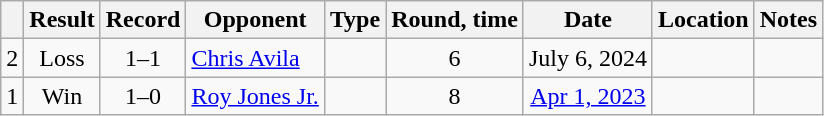<table class="wikitable" style="text-align:center">
<tr>
<th></th>
<th>Result</th>
<th>Record</th>
<th>Opponent</th>
<th>Type</th>
<th>Round, time</th>
<th>Date</th>
<th>Location</th>
<th>Notes</th>
</tr>
<tr>
<td>2</td>
<td>Loss</td>
<td>1–1</td>
<td align=left><a href='#'>Chris Avila</a></td>
<td></td>
<td>6</td>
<td>July 6, 2024</td>
<td align=left></td>
<td></td>
</tr>
<tr>
<td>1</td>
<td>Win</td>
<td>1–0</td>
<td align=left><a href='#'>Roy Jones Jr.</a></td>
<td></td>
<td>8</td>
<td><a href='#'>Apr 1, 2023</a></td>
<td align=left></td>
<td></td>
</tr>
</table>
